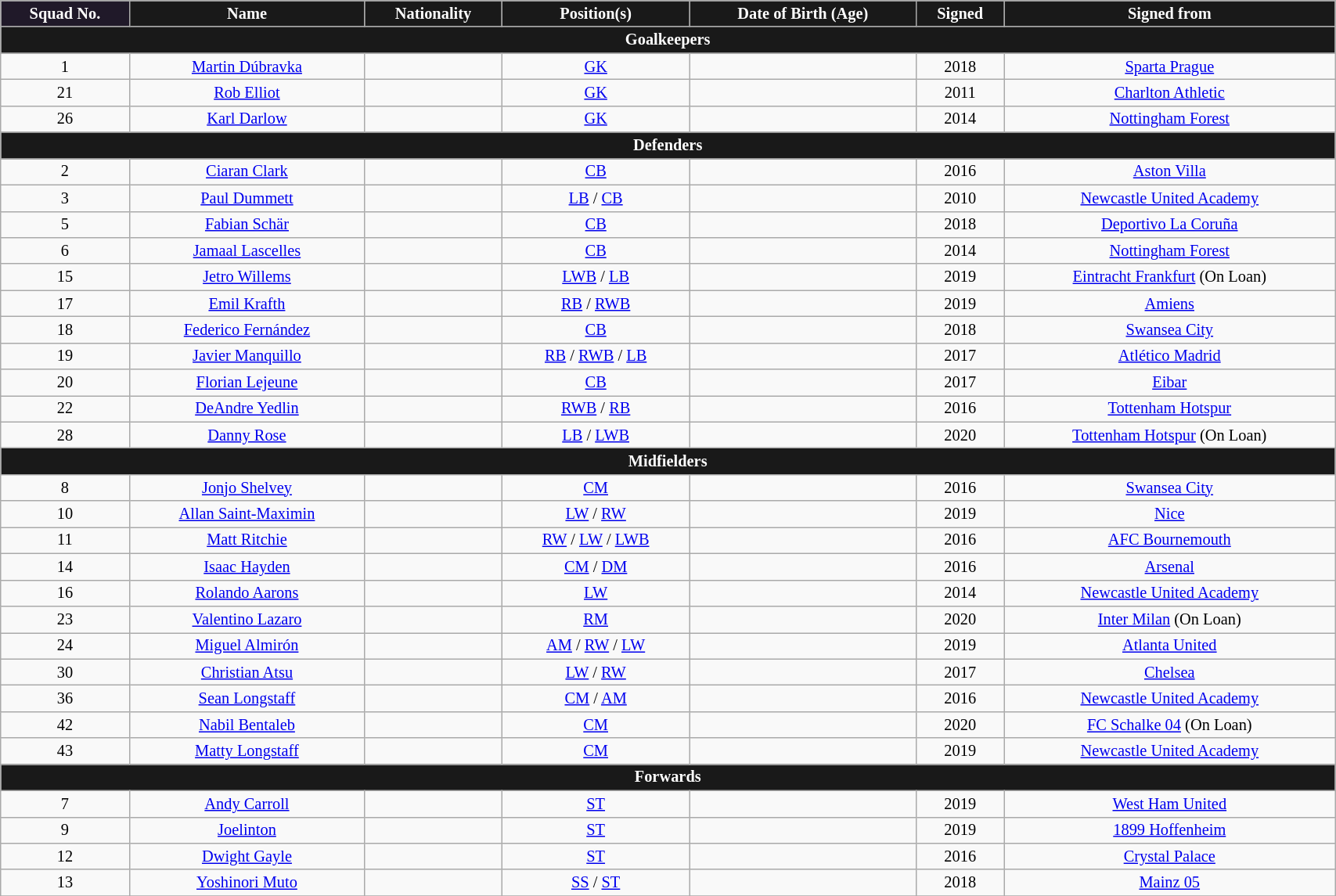<table class="wikitable" style="text-align:center; font-size:85%; width:90%;">
<tr>
<th style="background:#201929; color:white; text-align:center;">Squad No.</th>
<th style="background:#191919; color:white; text-align:center;">Name</th>
<th style="background:#191919; color:white; text-align:center;">Nationality</th>
<th style="background:#191919; color:white; text-align:center;">Position(s)</th>
<th style="background:#191919; color:white; text-align:center;">Date of Birth (Age)</th>
<th style="background:#191919; color:white; text-align:center;">Signed</th>
<th style="background:#191919; color:white; text-align:center;">Signed from</th>
</tr>
<tr>
<th colspan="8" style="background:#191919; color:white; text-align:center;">Goalkeepers</th>
</tr>
<tr>
<td>1</td>
<td><a href='#'>Martin Dúbravka</a></td>
<td></td>
<td><a href='#'>GK</a></td>
<td></td>
<td>2018</td>
<td> <a href='#'>Sparta Prague</a></td>
</tr>
<tr>
<td>21</td>
<td><a href='#'>Rob Elliot</a></td>
<td></td>
<td><a href='#'>GK</a></td>
<td></td>
<td>2011</td>
<td> <a href='#'>Charlton Athletic</a></td>
</tr>
<tr>
<td>26</td>
<td><a href='#'>Karl Darlow</a></td>
<td></td>
<td><a href='#'>GK</a></td>
<td></td>
<td>2014</td>
<td> <a href='#'>Nottingham Forest</a></td>
</tr>
<tr>
<th colspan="8" style="background:#191919; color:white; text-align:center;">Defenders</th>
</tr>
<tr>
<td>2</td>
<td><a href='#'>Ciaran Clark</a></td>
<td></td>
<td><a href='#'>CB</a></td>
<td></td>
<td>2016</td>
<td> <a href='#'>Aston Villa</a></td>
</tr>
<tr>
<td>3</td>
<td><a href='#'>Paul Dummett</a></td>
<td></td>
<td><a href='#'>LB</a> / <a href='#'>CB</a></td>
<td></td>
<td>2010</td>
<td> <a href='#'>Newcastle United Academy</a></td>
</tr>
<tr>
<td>5</td>
<td><a href='#'>Fabian Schär</a></td>
<td></td>
<td><a href='#'>CB</a></td>
<td></td>
<td>2018</td>
<td> <a href='#'>Deportivo La Coruña</a></td>
</tr>
<tr>
<td>6</td>
<td><a href='#'>Jamaal Lascelles</a></td>
<td></td>
<td><a href='#'>CB</a></td>
<td></td>
<td>2014</td>
<td> <a href='#'>Nottingham Forest</a></td>
</tr>
<tr>
<td>15</td>
<td><a href='#'>Jetro Willems</a></td>
<td></td>
<td><a href='#'>LWB</a> / <a href='#'>LB</a></td>
<td></td>
<td>2019</td>
<td> <a href='#'>Eintracht Frankfurt</a> (On Loan)</td>
</tr>
<tr>
<td>17</td>
<td><a href='#'>Emil Krafth</a></td>
<td></td>
<td><a href='#'>RB</a> / <a href='#'>RWB</a></td>
<td></td>
<td>2019</td>
<td> <a href='#'>Amiens</a></td>
</tr>
<tr>
<td>18</td>
<td><a href='#'>Federico Fernández</a></td>
<td></td>
<td><a href='#'>CB</a></td>
<td></td>
<td>2018</td>
<td> <a href='#'>Swansea City</a></td>
</tr>
<tr>
<td>19</td>
<td><a href='#'>Javier Manquillo</a></td>
<td></td>
<td><a href='#'>RB</a> / <a href='#'>RWB</a> / <a href='#'>LB</a></td>
<td></td>
<td>2017</td>
<td> <a href='#'>Atlético Madrid</a></td>
</tr>
<tr>
<td>20</td>
<td><a href='#'>Florian Lejeune</a></td>
<td></td>
<td><a href='#'>CB</a></td>
<td></td>
<td>2017</td>
<td> <a href='#'>Eibar</a></td>
</tr>
<tr>
<td>22</td>
<td><a href='#'>DeAndre Yedlin</a></td>
<td></td>
<td><a href='#'>RWB</a> / <a href='#'>RB</a></td>
<td></td>
<td>2016</td>
<td> <a href='#'>Tottenham Hotspur</a></td>
</tr>
<tr>
<td>28</td>
<td><a href='#'>Danny Rose</a></td>
<td></td>
<td><a href='#'>LB</a> / <a href='#'>LWB</a></td>
<td></td>
<td>2020</td>
<td> <a href='#'>Tottenham Hotspur</a> (On Loan)</td>
</tr>
<tr>
<th colspan="8" style="background:#191919; color:white; text-align:center;">Midfielders</th>
</tr>
<tr>
<td>8</td>
<td><a href='#'>Jonjo Shelvey</a></td>
<td></td>
<td><a href='#'>CM</a></td>
<td></td>
<td>2016</td>
<td> <a href='#'>Swansea City</a></td>
</tr>
<tr>
<td>10</td>
<td><a href='#'>Allan Saint-Maximin</a></td>
<td></td>
<td><a href='#'>LW</a> / <a href='#'>RW</a></td>
<td></td>
<td>2019</td>
<td> <a href='#'>Nice</a></td>
</tr>
<tr>
<td>11</td>
<td><a href='#'>Matt Ritchie</a></td>
<td></td>
<td><a href='#'>RW</a> / <a href='#'>LW</a> / <a href='#'>LWB</a></td>
<td></td>
<td>2016</td>
<td> <a href='#'>AFC Bournemouth</a></td>
</tr>
<tr>
<td>14</td>
<td><a href='#'>Isaac Hayden</a></td>
<td></td>
<td><a href='#'>CM</a> / <a href='#'>DM</a></td>
<td></td>
<td>2016</td>
<td> <a href='#'>Arsenal</a></td>
</tr>
<tr>
<td>16</td>
<td><a href='#'>Rolando Aarons</a></td>
<td></td>
<td><a href='#'>LW</a></td>
<td></td>
<td>2014</td>
<td> <a href='#'>Newcastle United Academy</a></td>
</tr>
<tr>
<td>23</td>
<td><a href='#'>Valentino Lazaro</a></td>
<td></td>
<td><a href='#'>RM</a></td>
<td></td>
<td>2020</td>
<td> <a href='#'>Inter Milan</a> (On Loan)</td>
</tr>
<tr>
<td>24</td>
<td><a href='#'>Miguel Almirón</a></td>
<td></td>
<td><a href='#'>AM</a> / <a href='#'>RW</a> / <a href='#'>LW</a></td>
<td></td>
<td>2019</td>
<td> <a href='#'>Atlanta United</a></td>
</tr>
<tr>
<td>30</td>
<td><a href='#'>Christian Atsu</a></td>
<td></td>
<td><a href='#'>LW</a> / <a href='#'>RW</a></td>
<td></td>
<td>2017</td>
<td> <a href='#'>Chelsea</a></td>
</tr>
<tr>
<td>36</td>
<td><a href='#'>Sean Longstaff</a></td>
<td></td>
<td><a href='#'>CM</a> / <a href='#'>AM</a></td>
<td></td>
<td>2016</td>
<td> <a href='#'>Newcastle United Academy</a></td>
</tr>
<tr>
<td>42</td>
<td><a href='#'>Nabil Bentaleb</a></td>
<td></td>
<td><a href='#'>CM</a></td>
<td></td>
<td>2020</td>
<td> <a href='#'>FC Schalke 04</a> (On Loan)</td>
</tr>
<tr>
<td>43</td>
<td><a href='#'>Matty Longstaff</a></td>
<td></td>
<td><a href='#'>CM</a></td>
<td></td>
<td>2019</td>
<td> <a href='#'>Newcastle United Academy</a></td>
</tr>
<tr>
<th colspan="8" style="background:#191919; color:white; text-align:center;">Forwards</th>
</tr>
<tr>
<td>7</td>
<td><a href='#'>Andy Carroll</a></td>
<td></td>
<td><a href='#'>ST</a></td>
<td></td>
<td>2019</td>
<td> <a href='#'>West Ham United</a></td>
</tr>
<tr>
<td>9</td>
<td><a href='#'>Joelinton</a></td>
<td></td>
<td><a href='#'>ST</a></td>
<td></td>
<td>2019</td>
<td> <a href='#'>1899 Hoffenheim</a></td>
</tr>
<tr>
<td>12</td>
<td><a href='#'>Dwight Gayle</a></td>
<td></td>
<td><a href='#'>ST</a></td>
<td></td>
<td>2016</td>
<td> <a href='#'>Crystal Palace</a></td>
</tr>
<tr>
<td>13</td>
<td><a href='#'>Yoshinori Muto</a></td>
<td></td>
<td><a href='#'>SS</a> / <a href='#'>ST</a></td>
<td></td>
<td>2018</td>
<td> <a href='#'>Mainz 05</a></td>
</tr>
<tr>
</tr>
</table>
